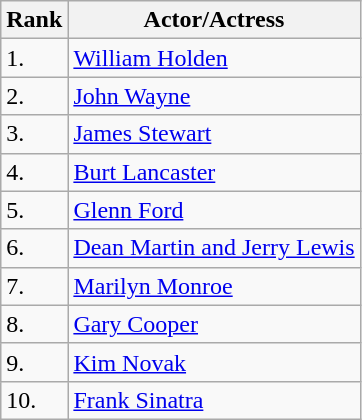<table class="wikitable">
<tr>
<th>Rank</th>
<th>Actor/Actress</th>
</tr>
<tr>
<td>1.</td>
<td><a href='#'>William Holden</a></td>
</tr>
<tr>
<td>2.</td>
<td><a href='#'>John Wayne</a></td>
</tr>
<tr>
<td>3.</td>
<td><a href='#'>James Stewart</a></td>
</tr>
<tr>
<td>4.</td>
<td><a href='#'>Burt Lancaster</a></td>
</tr>
<tr>
<td>5.</td>
<td><a href='#'>Glenn Ford</a></td>
</tr>
<tr>
<td>6.</td>
<td><a href='#'>Dean Martin and Jerry Lewis</a></td>
</tr>
<tr>
<td>7.</td>
<td><a href='#'>Marilyn Monroe</a></td>
</tr>
<tr>
<td>8.</td>
<td><a href='#'>Gary Cooper</a></td>
</tr>
<tr>
<td>9.</td>
<td><a href='#'>Kim Novak</a></td>
</tr>
<tr>
<td>10.</td>
<td><a href='#'>Frank Sinatra</a></td>
</tr>
</table>
